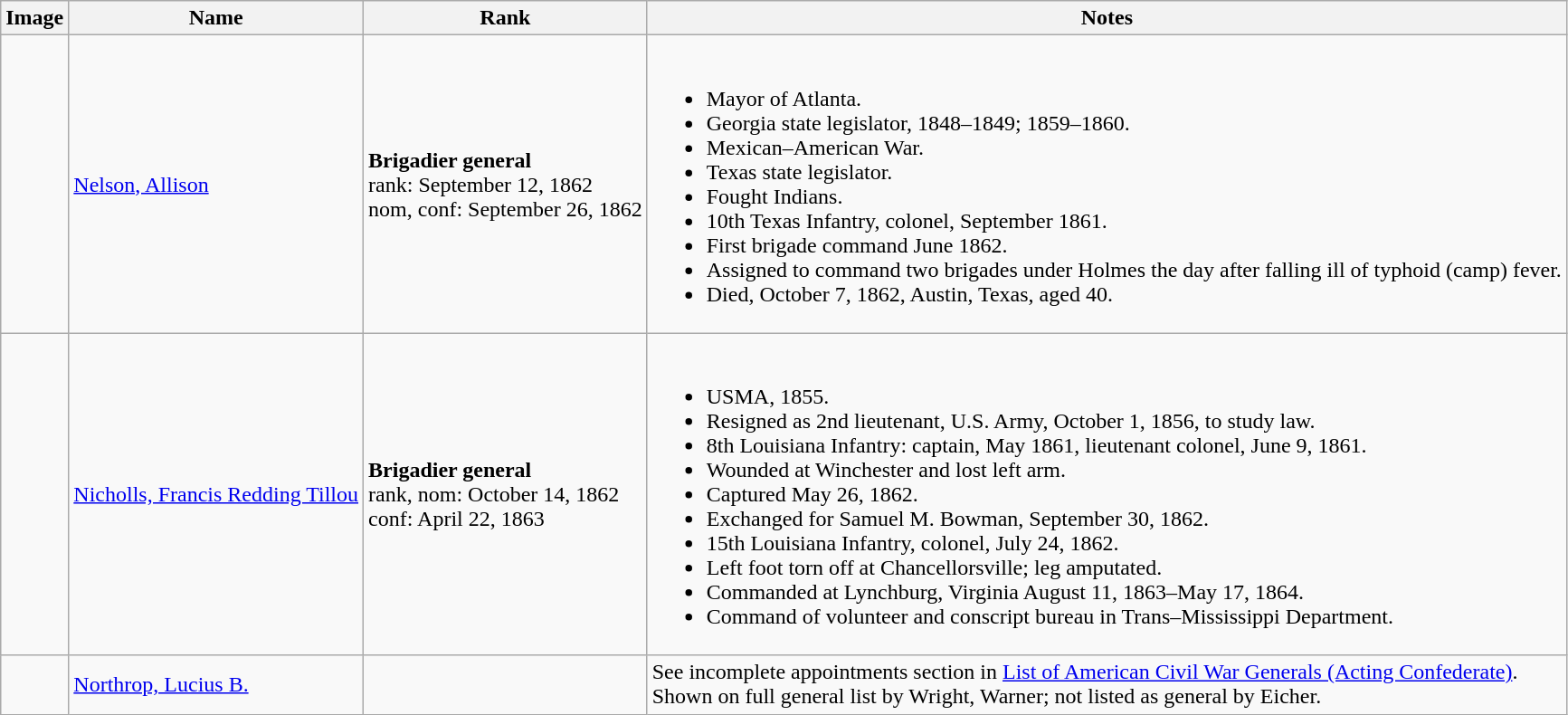<table class="wikitable sortable">
<tr>
<th class="unsortable">Image</th>
<th>Name</th>
<th>Rank</th>
<th class="unsortable">Notes</th>
</tr>
<tr>
<td></td>
<td><a href='#'>Nelson, Allison</a></td>
<td style=white-space:nowrap><strong>Brigadier general</strong><br>rank: September 12, 1862<br>nom, conf: September 26, 1862</td>
<td><br><ul><li>Mayor of Atlanta.</li><li>Georgia state legislator, 1848–1849; 1859–1860.</li><li>Mexican–American War.</li><li>Texas state legislator.</li><li>Fought Indians.</li><li>10th Texas Infantry, colonel, September 1861.</li><li>First brigade command June 1862.</li><li>Assigned to command two brigades under Holmes the day after falling ill of typhoid (camp) fever.</li><li>Died, October 7, 1862, Austin, Texas, aged 40.</li></ul></td>
</tr>
<tr>
<td></td>
<td><a href='#'>Nicholls, Francis Redding Tillou</a></td>
<td><strong>Brigadier general</strong><br>rank, nom: October 14, 1862<br>conf: April 22, 1863</td>
<td><br><ul><li>USMA, 1855.</li><li>Resigned as 2nd lieutenant, U.S. Army, October 1, 1856, to study law.</li><li>8th Louisiana Infantry: captain, May 1861, lieutenant colonel, June 9, 1861.</li><li>Wounded at Winchester and lost left arm.</li><li>Captured May 26, 1862.</li><li>Exchanged for Samuel M. Bowman, September 30, 1862.</li><li>15th Louisiana Infantry, colonel, July 24, 1862.</li><li>Left foot torn off at Chancellorsville; leg amputated.</li><li>Commanded at Lynchburg, Virginia August 11, 1863–May 17, 1864.</li><li>Command of volunteer and conscript bureau in Trans–Mississippi Department.</li></ul></td>
</tr>
<tr>
<td></td>
<td><a href='#'>Northrop, Lucius B.</a></td>
<td></td>
<td>See incomplete appointments section in <a href='#'>List of American Civil War Generals (Acting Confederate)</a>.<br>Shown on full general list by Wright, Warner; not listed as general by Eicher.</td>
</tr>
</table>
